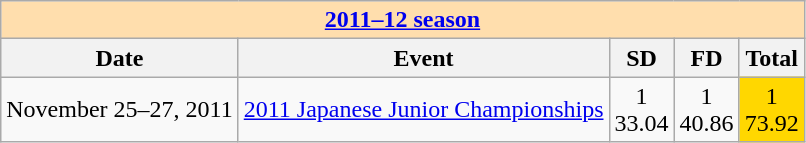<table class="wikitable">
<tr>
<th colspan="5" style="background-color: #ffdead; "><a href='#'>2011–12 season</a></th>
</tr>
<tr>
<th>Date</th>
<th>Event</th>
<th>SD</th>
<th>FD</th>
<th>Total</th>
</tr>
<tr>
<td>November 25–27, 2011</td>
<td><a href='#'>2011 Japanese Junior Championships</a></td>
<td align="center">1 <br> 33.04</td>
<td align="center">1 <br> 40.86</td>
<td align="center" bgcolor="gold">1 <br> 73.92</td>
</tr>
</table>
